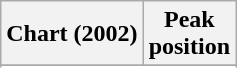<table class="wikitable sortable">
<tr>
<th align="left">Chart (2002)</th>
<th align="left">Peak<br>position</th>
</tr>
<tr>
</tr>
<tr>
</tr>
<tr>
</tr>
<tr>
</tr>
<tr>
</tr>
</table>
